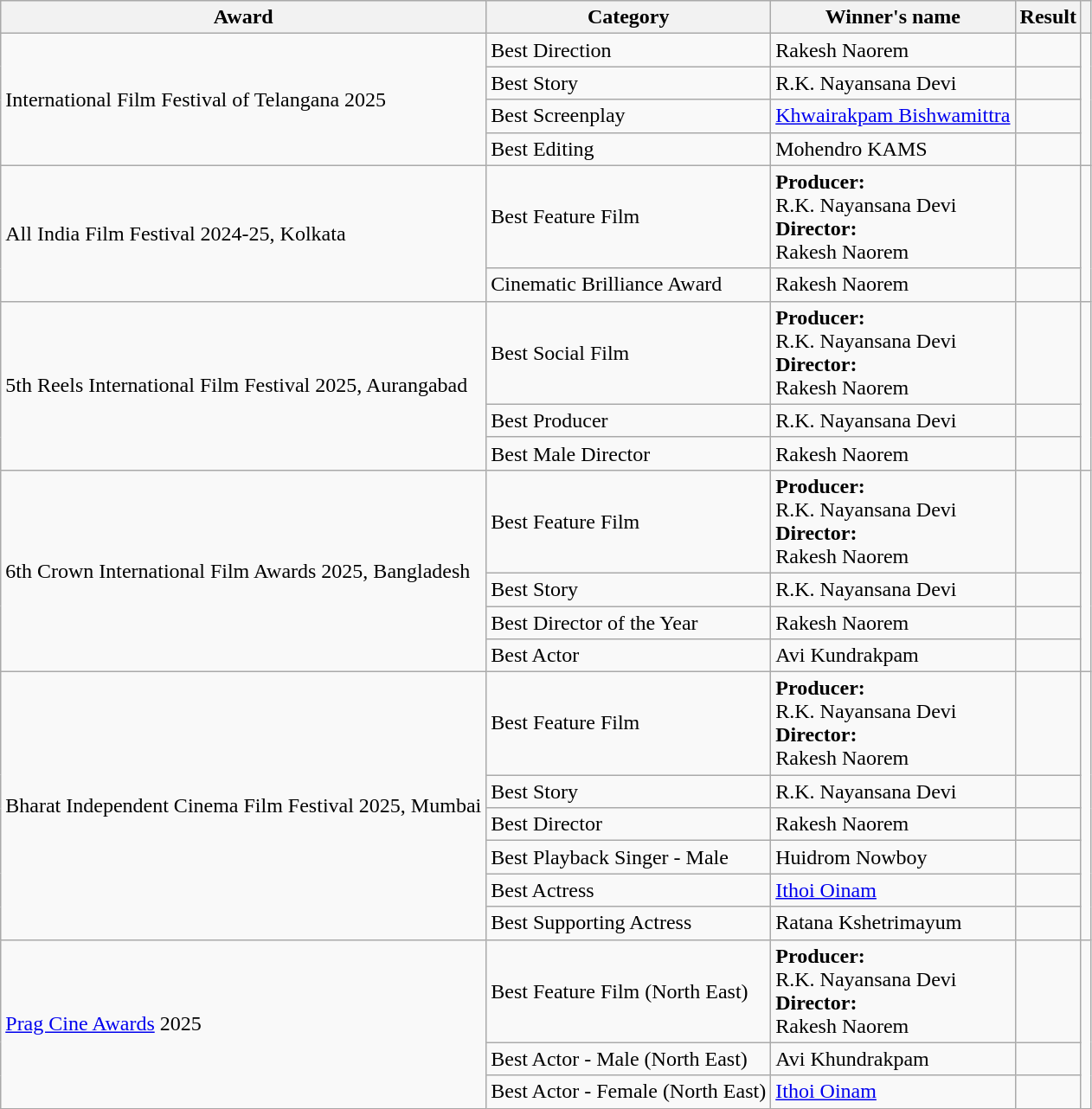<table class="wikitable sortable">
<tr>
<th>Award</th>
<th>Category</th>
<th>Winner's name</th>
<th>Result</th>
<th></th>
</tr>
<tr>
<td rowspan="4">International Film Festival of Telangana 2025</td>
<td>Best Direction</td>
<td>Rakesh Naorem</td>
<td></td>
<td rowspan="4"></td>
</tr>
<tr>
<td>Best Story</td>
<td>R.K. Nayansana Devi</td>
<td></td>
</tr>
<tr>
<td>Best Screenplay</td>
<td><a href='#'>Khwairakpam Bishwamittra</a></td>
<td></td>
</tr>
<tr>
<td>Best Editing</td>
<td>Mohendro KAMS</td>
<td></td>
</tr>
<tr>
<td rowspan="2">All India Film Festival 2024-25, Kolkata</td>
<td>Best Feature Film</td>
<td><strong>Producer:</strong><br>R.K. Nayansana Devi<br><strong>Director:</strong><br>Rakesh Naorem</td>
<td></td>
<td rowspan="2"></td>
</tr>
<tr>
<td>Cinematic Brilliance Award</td>
<td>Rakesh Naorem</td>
<td></td>
</tr>
<tr>
<td rowspan="3">5th Reels International Film Festival 2025, Aurangabad</td>
<td>Best Social Film</td>
<td><strong>Producer:</strong><br>R.K. Nayansana Devi<br><strong>Director:</strong><br>Rakesh Naorem</td>
<td></td>
<td rowspan="3"></td>
</tr>
<tr>
<td>Best Producer</td>
<td>R.K. Nayansana Devi</td>
<td></td>
</tr>
<tr>
<td>Best Male Director</td>
<td>Rakesh Naorem</td>
<td></td>
</tr>
<tr>
<td rowspan="4">6th Crown International Film Awards 2025, Bangladesh</td>
<td>Best Feature Film</td>
<td><strong>Producer:</strong><br>R.K. Nayansana Devi<br><strong>Director:</strong><br>Rakesh Naorem</td>
<td></td>
<td rowspan="4"></td>
</tr>
<tr>
<td>Best Story</td>
<td>R.K. Nayansana Devi</td>
<td></td>
</tr>
<tr>
<td>Best Director of the Year</td>
<td>Rakesh Naorem</td>
<td></td>
</tr>
<tr>
<td>Best Actor</td>
<td>Avi Kundrakpam</td>
<td></td>
</tr>
<tr>
<td rowspan="6">Bharat Independent Cinema Film Festival 2025, Mumbai</td>
<td>Best Feature Film</td>
<td><strong>Producer:</strong><br>R.K. Nayansana Devi<br><strong>Director:</strong><br>Rakesh Naorem</td>
<td></td>
<td rowspan="6"></td>
</tr>
<tr>
<td>Best Story</td>
<td>R.K. Nayansana Devi</td>
<td></td>
</tr>
<tr>
<td>Best Director</td>
<td>Rakesh Naorem</td>
<td></td>
</tr>
<tr>
<td>Best Playback Singer - Male</td>
<td>Huidrom Nowboy</td>
<td></td>
</tr>
<tr>
<td>Best Actress</td>
<td><a href='#'>Ithoi Oinam</a></td>
<td></td>
</tr>
<tr>
<td>Best Supporting Actress</td>
<td>Ratana Kshetrimayum</td>
<td></td>
</tr>
<tr>
<td rowspan="3"><a href='#'>Prag Cine Awards</a> 2025</td>
<td>Best Feature Film (North East)</td>
<td><strong>Producer:</strong><br>R.K. Nayansana Devi<br><strong>Director:</strong><br>Rakesh Naorem</td>
<td></td>
<td rowspan="3"></td>
</tr>
<tr>
<td>Best Actor - Male (North East)</td>
<td>Avi Khundrakpam</td>
<td></td>
</tr>
<tr>
<td>Best Actor - Female (North East)</td>
<td><a href='#'>Ithoi Oinam</a></td>
<td></td>
</tr>
</table>
